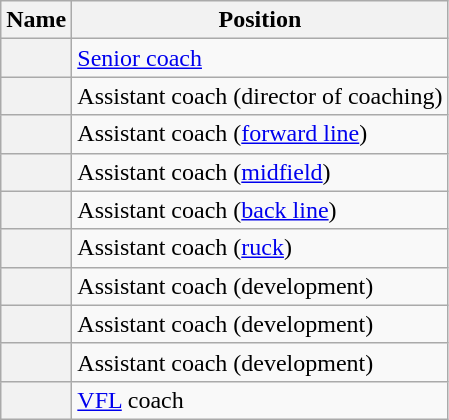<table class="wikitable plainrowheaders sortable">
<tr>
<th scope="col">Name</th>
<th scope="col">Position</th>
</tr>
<tr>
<th scope="row"></th>
<td><a href='#'>Senior coach</a></td>
</tr>
<tr>
<th scope="row"></th>
<td>Assistant coach (director of coaching)</td>
</tr>
<tr>
<th scope="row"></th>
<td>Assistant coach (<a href='#'>forward line</a>)</td>
</tr>
<tr>
<th scope="row"></th>
<td>Assistant coach (<a href='#'>midfield</a>)</td>
</tr>
<tr>
<th scope="row"></th>
<td>Assistant coach (<a href='#'>back line</a>)</td>
</tr>
<tr>
<th scope="row"></th>
<td>Assistant coach (<a href='#'>ruck</a>)</td>
</tr>
<tr>
<th scope="row"></th>
<td>Assistant coach (development)</td>
</tr>
<tr>
<th scope="row"></th>
<td>Assistant coach (development)</td>
</tr>
<tr>
<th scope="row"></th>
<td>Assistant coach (development)</td>
</tr>
<tr>
<th scope="row"></th>
<td><a href='#'>VFL</a> coach</td>
</tr>
</table>
